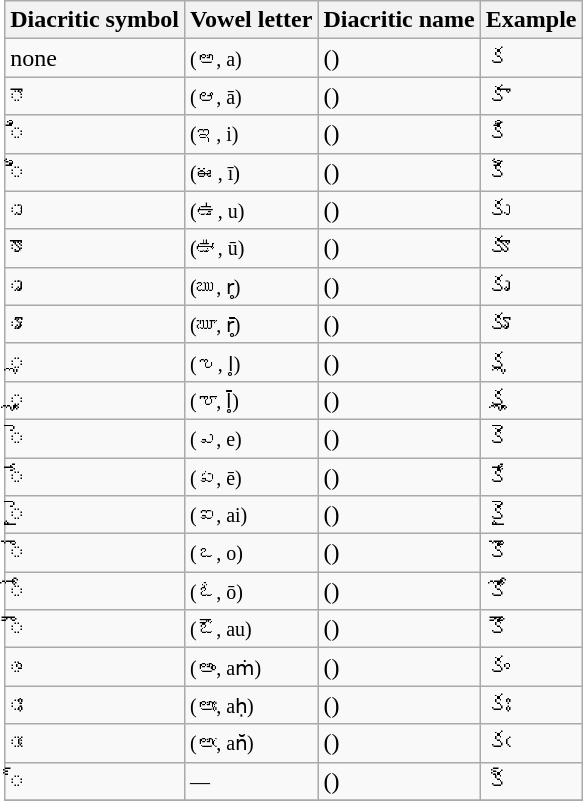<table class="wikitable">
<tr>
<th>Diacritic symbol</th>
<th>Vowel letter</th>
<th>Diacritic name</th>
<th>Example</th>
</tr>
<tr>
<td>none</td>
<td><small>(అ, a)</small></td>
<td> ()</td>
<td>క</td>
</tr>
<tr>
<td>ా</td>
<td><small>(ఆ, ā)</small></td>
<td> ()</td>
<td>కా</td>
</tr>
<tr>
<td>ి</td>
<td><small>(ఇ, i)</small></td>
<td> ()</td>
<td>కి</td>
</tr>
<tr>
<td>ీ</td>
<td><small>(ఈ, ī)</small></td>
<td>  ()</td>
<td>కీ</td>
</tr>
<tr>
<td>ు</td>
<td><small>(ఉ, u)</small></td>
<td>  ()</td>
<td>కు</td>
</tr>
<tr>
<td>ూ</td>
<td><small>(ఊ, ū)</small></td>
<td>  ()</td>
<td>కూ</td>
</tr>
<tr>
<td>ృ</td>
<td><small>(ఋ, r̥)</small></td>
<td> ()</td>
<td>కృ</td>
</tr>
<tr>
<td>ౄ</td>
<td><small>(ౠ, r̥̄)</small></td>
<td> ()</td>
<td>కౄ</td>
</tr>
<tr>
<td>ౢ</td>
<td><small>(ఌ, l̥)</small></td>
<td> ()</td>
<td>కౢ</td>
</tr>
<tr>
<td>ౣ</td>
<td><small>(ౡ, l̥̄)</small></td>
<td>  ()</td>
<td>కౣ</td>
</tr>
<tr>
<td>ె</td>
<td><small>(ఎ, e)</small></td>
<td> ()</td>
<td>కె</td>
</tr>
<tr>
<td>ే</td>
<td><small>(ఏ, ē)</small></td>
<td> ()</td>
<td>కే</td>
</tr>
<tr>
<td>ై</td>
<td><small>(ఐ, ai)</small></td>
<td> ()</td>
<td>కై</td>
</tr>
<tr>
<td>ొ</td>
<td><small>(ఒ, o)</small></td>
<td> ()</td>
<td>కొ</td>
</tr>
<tr>
<td>ో</td>
<td><small>(ఓ, ō)</small></td>
<td> ()</td>
<td>కో</td>
</tr>
<tr>
<td>ౌ</td>
<td><small>(ఔ, au)</small></td>
<td> ()</td>
<td>కౌ</td>
</tr>
<tr>
<td>ం</td>
<td><small>(అం, aṁ)</small></td>
<td> ()</td>
<td>కం</td>
</tr>
<tr>
<td>ః</td>
<td><small>(అః, aḥ)</small></td>
<td> ()</td>
<td>కః</td>
</tr>
<tr>
<td>ఁ</td>
<td><small>(అఁ, an̆)</small></td>
<td> ()</td>
<td>కఁ</td>
</tr>
<tr>
<td>్</td>
<td><small>—</small></td>
<td> ()</td>
<td>క్</td>
</tr>
<tr>
</tr>
</table>
